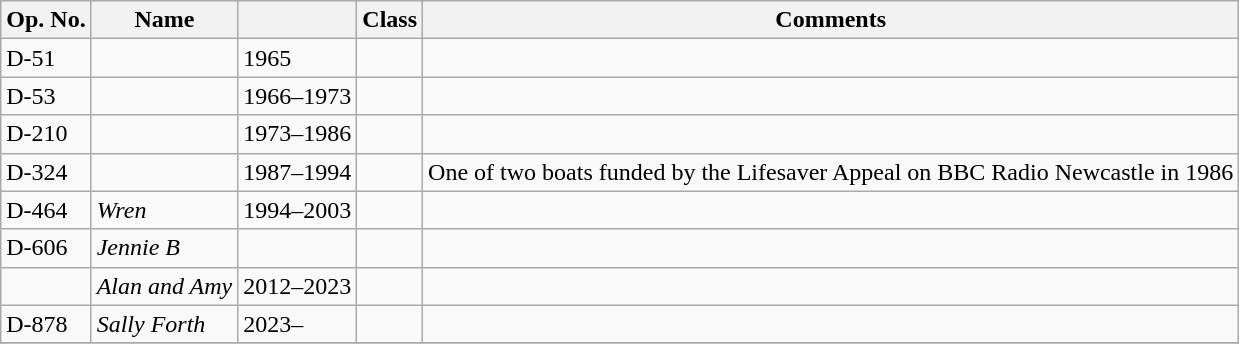<table class="wikitable">
<tr>
<th>Op. No.</th>
<th>Name</th>
<th></th>
<th>Class</th>
<th>Comments</th>
</tr>
<tr>
<td>D-51</td>
<td></td>
<td>1965</td>
<td></td>
<td></td>
</tr>
<tr>
<td>D-53</td>
<td></td>
<td>1966–1973</td>
<td></td>
<td></td>
</tr>
<tr>
<td>D-210</td>
<td></td>
<td>1973–1986</td>
<td></td>
<td></td>
</tr>
<tr>
<td>D-324</td>
<td></td>
<td>1987–1994</td>
<td></td>
<td>One of two boats funded by the Lifesaver Appeal on BBC Radio Newcastle in 1986</td>
</tr>
<tr>
<td>D-464</td>
<td><em>Wren</em></td>
<td>1994–2003</td>
<td></td>
<td></td>
</tr>
<tr>
<td>D-606</td>
<td><em>Jennie B</em></td>
<td></td>
<td></td>
<td></td>
</tr>
<tr>
<td></td>
<td><em>Alan and Amy</em></td>
<td>2012–2023</td>
<td></td>
<td></td>
</tr>
<tr>
<td>D-878</td>
<td><em>Sally Forth</em></td>
<td>2023–</td>
<td></td>
<td></td>
</tr>
<tr>
</tr>
</table>
